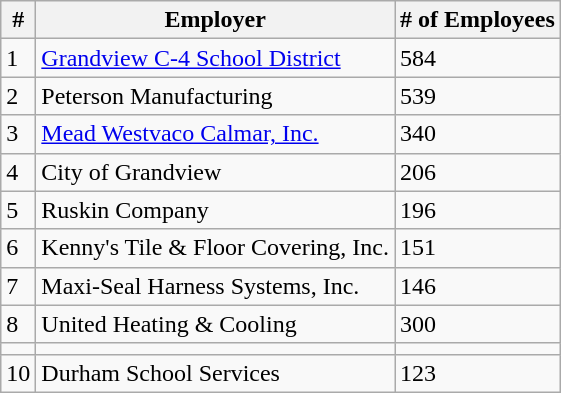<table class="wikitable">
<tr>
<th>#</th>
<th>Employer</th>
<th># of Employees</th>
</tr>
<tr>
<td>1</td>
<td><a href='#'>Grandview C-4 School District</a></td>
<td>584</td>
</tr>
<tr>
<td>2</td>
<td>Peterson Manufacturing</td>
<td>539</td>
</tr>
<tr>
<td>3</td>
<td><a href='#'>Mead Westvaco Calmar, Inc.</a></td>
<td>340</td>
</tr>
<tr>
<td>4</td>
<td>City of Grandview</td>
<td>206</td>
</tr>
<tr>
<td>5</td>
<td>Ruskin Company</td>
<td>196</td>
</tr>
<tr>
<td>6</td>
<td>Kenny's Tile & Floor Covering, Inc.</td>
<td>151</td>
</tr>
<tr>
<td>7</td>
<td>Maxi-Seal Harness Systems, Inc.</td>
<td>146</td>
</tr>
<tr>
<td>8</td>
<td>United Heating & Cooling</td>
<td>300</td>
</tr>
<tr>
<td></td>
<td></td>
<td></td>
</tr>
<tr>
<td>10</td>
<td>Durham School Services</td>
<td>123</td>
</tr>
</table>
